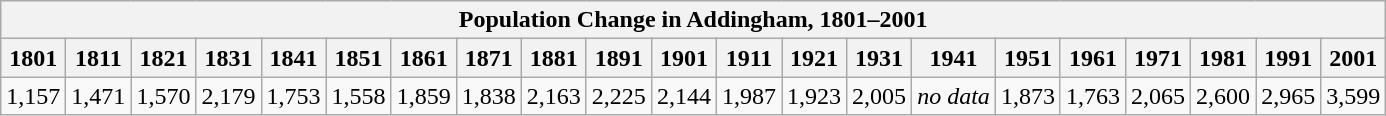<table class="wikitable" style="text-align: center">
<tr>
<th colspan="22">Population Change in Addingham, 1801–2001</th>
</tr>
<tr>
<th>1801</th>
<th>1811</th>
<th>1821</th>
<th>1831</th>
<th>1841</th>
<th>1851</th>
<th>1861</th>
<th>1871</th>
<th>1881</th>
<th>1891</th>
<th>1901</th>
<th>1911</th>
<th>1921</th>
<th>1931</th>
<th>1941</th>
<th>1951</th>
<th>1961</th>
<th>1971</th>
<th>1981</th>
<th>1991</th>
<th>2001</th>
</tr>
<tr>
<td>1,157</td>
<td>1,471</td>
<td>1,570</td>
<td>2,179</td>
<td>1,753</td>
<td>1,558</td>
<td>1,859</td>
<td>1,838</td>
<td>2,163</td>
<td>2,225</td>
<td>2,144</td>
<td>1,987</td>
<td>1,923</td>
<td>2,005</td>
<td><em>no data</em></td>
<td>1,873</td>
<td>1,763</td>
<td>2,065</td>
<td>2,600</td>
<td>2,965</td>
<td>3,599</td>
</tr>
</table>
